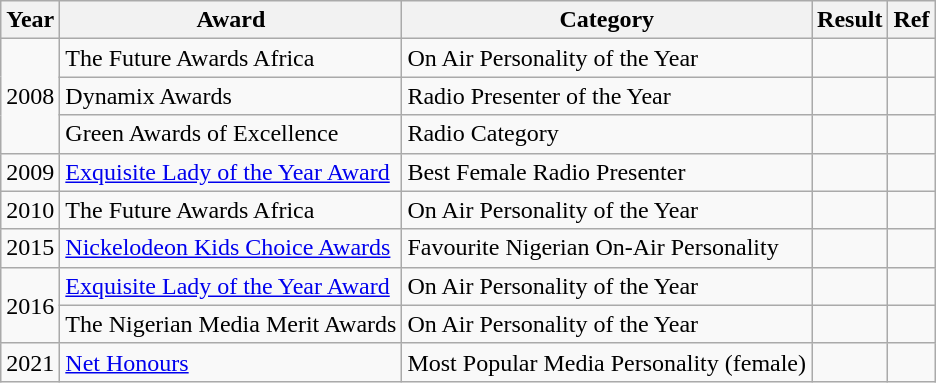<table class="wikitable">
<tr>
<th>Year</th>
<th>Award</th>
<th>Category</th>
<th>Result</th>
<th>Ref</th>
</tr>
<tr>
<td rowspan="3">2008</td>
<td>The Future Awards Africa</td>
<td>On Air Personality of the Year</td>
<td></td>
<td></td>
</tr>
<tr>
<td>Dynamix Awards</td>
<td>Radio Presenter of the Year</td>
<td></td>
<td></td>
</tr>
<tr>
<td>Green Awards of Excellence</td>
<td>Radio Category</td>
<td></td>
<td></td>
</tr>
<tr>
<td>2009</td>
<td><a href='#'>Exquisite Lady of the Year Award</a></td>
<td>Best Female Radio Presenter</td>
<td></td>
<td></td>
</tr>
<tr>
<td>2010</td>
<td>The Future Awards Africa</td>
<td>On Air Personality of the Year</td>
<td></td>
<td></td>
</tr>
<tr>
<td>2015</td>
<td><a href='#'>Nickelodeon Kids Choice Awards</a></td>
<td>Favourite Nigerian On-Air Personality</td>
<td></td>
<td></td>
</tr>
<tr>
<td rowspan="2">2016</td>
<td><a href='#'>Exquisite Lady of the Year Award</a></td>
<td>On Air Personality of the Year</td>
<td></td>
<td></td>
</tr>
<tr>
<td>The Nigerian Media Merit Awards</td>
<td>On Air Personality of the Year</td>
<td></td>
<td></td>
</tr>
<tr>
<td>2021</td>
<td><a href='#'>Net Honours</a></td>
<td>Most Popular Media Personality (female)</td>
<td></td>
<td></td>
</tr>
</table>
